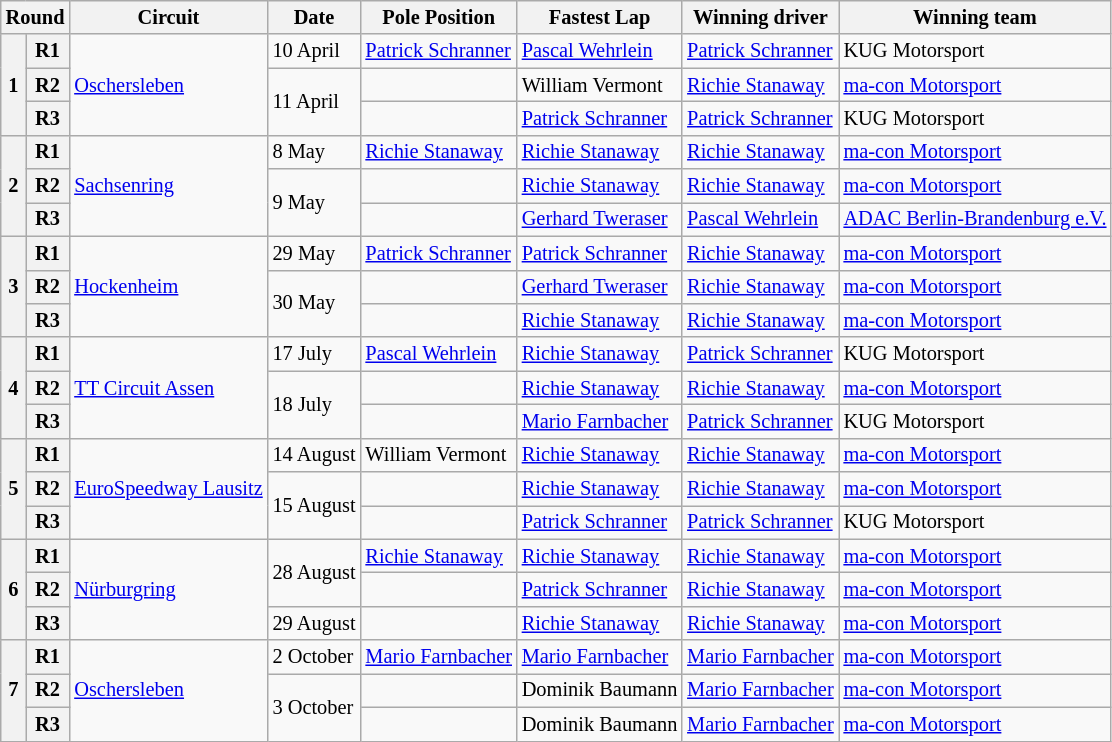<table class="wikitable" style="font-size: 85%">
<tr>
<th colspan=2>Round</th>
<th>Circuit</th>
<th>Date</th>
<th>Pole Position</th>
<th>Fastest Lap</th>
<th>Winning driver</th>
<th>Winning team</th>
</tr>
<tr>
<th rowspan=3>1</th>
<th>R1</th>
<td rowspan=3> <a href='#'>Oschersleben</a></td>
<td>10 April</td>
<td nowrap> <a href='#'>Patrick Schranner</a></td>
<td nowrap> <a href='#'>Pascal Wehrlein</a></td>
<td nowrap> <a href='#'>Patrick Schranner</a></td>
<td> KUG Motorsport</td>
</tr>
<tr>
<th>R2</th>
<td rowspan=2>11 April</td>
<td></td>
<td> William Vermont</td>
<td> <a href='#'>Richie Stanaway</a></td>
<td> <a href='#'>ma-con Motorsport</a></td>
</tr>
<tr>
<th>R3</th>
<td></td>
<td> <a href='#'>Patrick Schranner</a></td>
<td> <a href='#'>Patrick Schranner</a></td>
<td> KUG Motorsport</td>
</tr>
<tr>
<th rowspan=3>2</th>
<th>R1</th>
<td rowspan=3> <a href='#'>Sachsenring</a></td>
<td>8 May</td>
<td> <a href='#'>Richie Stanaway</a></td>
<td> <a href='#'>Richie Stanaway</a></td>
<td> <a href='#'>Richie Stanaway</a></td>
<td> <a href='#'>ma-con Motorsport</a></td>
</tr>
<tr>
<th>R2</th>
<td rowspan=2>9 May</td>
<td></td>
<td> <a href='#'>Richie Stanaway</a></td>
<td> <a href='#'>Richie Stanaway</a></td>
<td> <a href='#'>ma-con Motorsport</a></td>
</tr>
<tr>
<th>R3</th>
<td></td>
<td> <a href='#'>Gerhard Tweraser</a></td>
<td> <a href='#'>Pascal Wehrlein</a></td>
<td nowrap> <a href='#'>ADAC Berlin-Brandenburg e.V.</a></td>
</tr>
<tr>
<th rowspan=3>3</th>
<th>R1</th>
<td rowspan=3> <a href='#'>Hockenheim</a></td>
<td>29 May</td>
<td> <a href='#'>Patrick Schranner</a></td>
<td> <a href='#'>Patrick Schranner</a></td>
<td> <a href='#'>Richie Stanaway</a></td>
<td> <a href='#'>ma-con Motorsport</a></td>
</tr>
<tr>
<th>R2</th>
<td rowspan=2>30 May</td>
<td></td>
<td> <a href='#'>Gerhard Tweraser</a></td>
<td> <a href='#'>Richie Stanaway</a></td>
<td> <a href='#'>ma-con Motorsport</a></td>
</tr>
<tr>
<th>R3</th>
<td></td>
<td> <a href='#'>Richie Stanaway</a></td>
<td> <a href='#'>Richie Stanaway</a></td>
<td> <a href='#'>ma-con Motorsport</a></td>
</tr>
<tr>
<th rowspan=3>4</th>
<th>R1</th>
<td rowspan=3> <a href='#'>TT Circuit Assen</a></td>
<td>17 July</td>
<td> <a href='#'>Pascal Wehrlein</a></td>
<td> <a href='#'>Richie Stanaway</a></td>
<td> <a href='#'>Patrick Schranner</a></td>
<td> KUG Motorsport</td>
</tr>
<tr>
<th>R2</th>
<td rowspan=2>18 July</td>
<td></td>
<td> <a href='#'>Richie Stanaway</a></td>
<td> <a href='#'>Richie Stanaway</a></td>
<td> <a href='#'>ma-con Motorsport</a></td>
</tr>
<tr>
<th>R3</th>
<td></td>
<td> <a href='#'>Mario Farnbacher</a></td>
<td> <a href='#'>Patrick Schranner</a></td>
<td> KUG Motorsport</td>
</tr>
<tr>
<th rowspan=3>5</th>
<th>R1</th>
<td rowspan=3 nowrap> <a href='#'>EuroSpeedway Lausitz</a></td>
<td>14 August</td>
<td> William Vermont</td>
<td> <a href='#'>Richie Stanaway</a></td>
<td> <a href='#'>Richie Stanaway</a></td>
<td> <a href='#'>ma-con Motorsport</a></td>
</tr>
<tr>
<th>R2</th>
<td rowspan=2>15 August</td>
<td></td>
<td> <a href='#'>Richie Stanaway</a></td>
<td> <a href='#'>Richie Stanaway</a></td>
<td> <a href='#'>ma-con Motorsport</a></td>
</tr>
<tr>
<th>R3</th>
<td></td>
<td> <a href='#'>Patrick Schranner</a></td>
<td> <a href='#'>Patrick Schranner</a></td>
<td> KUG Motorsport</td>
</tr>
<tr>
<th rowspan=3>6</th>
<th>R1</th>
<td rowspan=3> <a href='#'>Nürburgring</a></td>
<td rowspan=2>28 August</td>
<td> <a href='#'>Richie Stanaway</a></td>
<td> <a href='#'>Richie Stanaway</a></td>
<td> <a href='#'>Richie Stanaway</a></td>
<td> <a href='#'>ma-con Motorsport</a></td>
</tr>
<tr>
<th>R2</th>
<td></td>
<td> <a href='#'>Patrick Schranner</a></td>
<td> <a href='#'>Richie Stanaway</a></td>
<td> <a href='#'>ma-con Motorsport</a></td>
</tr>
<tr>
<th>R3</th>
<td nowrap>29 August</td>
<td></td>
<td> <a href='#'>Richie Stanaway</a></td>
<td> <a href='#'>Richie Stanaway</a></td>
<td> <a href='#'>ma-con Motorsport</a></td>
</tr>
<tr>
<th rowspan=3>7</th>
<th>R1</th>
<td rowspan=3> <a href='#'>Oschersleben</a></td>
<td nowrap>2 October</td>
<td nowrap> <a href='#'>Mario Farnbacher</a></td>
<td nowrap> <a href='#'>Mario Farnbacher</a></td>
<td nowrap> <a href='#'>Mario Farnbacher</a></td>
<td> <a href='#'>ma-con Motorsport</a></td>
</tr>
<tr>
<th>R2</th>
<td rowspan=2>3 October</td>
<td></td>
<td> Dominik Baumann</td>
<td> <a href='#'>Mario Farnbacher</a></td>
<td> <a href='#'>ma-con Motorsport</a></td>
</tr>
<tr>
<th>R3</th>
<td></td>
<td> Dominik Baumann</td>
<td> <a href='#'>Mario Farnbacher</a></td>
<td> <a href='#'>ma-con Motorsport</a></td>
</tr>
</table>
